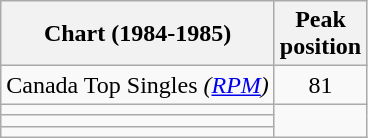<table class="wikitable sortable">
<tr>
<th>Chart (1984-1985)</th>
<th>Peak<br>position</th>
</tr>
<tr>
<td>Canada Top Singles <em>(<a href='#'>RPM</a>)</em></td>
<td align="center">81</td>
</tr>
<tr>
<td></td>
</tr>
<tr>
<td></td>
</tr>
<tr>
<td></td>
</tr>
</table>
